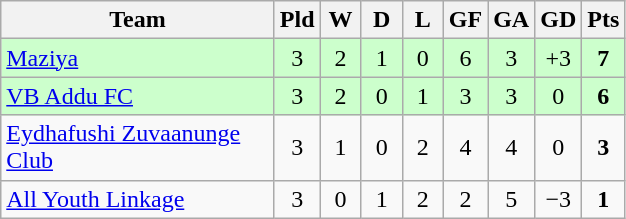<table class="wikitable" style="text-align:center">
<tr>
<th width=175>Team</th>
<th style="width:20px;" abbr="Played">Pld</th>
<th style="width:20px;" abbr="Won">W</th>
<th style="width:20px;" abbr="Drawn">D</th>
<th style="width:20px;" abbr="Lost">L</th>
<th style="width:20px;" abbr="Goals for">GF</th>
<th style="width:20px;" abbr="Goals against">GA</th>
<th style="width:20px;" abbr="Goal difference">GD</th>
<th style="width:20px;" abbr="Points">Pts</th>
</tr>
<tr style="background:#cfc;">
<td align=left><a href='#'>Maziya</a></td>
<td>3</td>
<td>2</td>
<td>1</td>
<td>0</td>
<td>6</td>
<td>3</td>
<td>+3</td>
<td><strong>7</strong></td>
</tr>
<tr style="background:#cfc;">
<td align=left><a href='#'>VB Addu FC</a></td>
<td>3</td>
<td>2</td>
<td>0</td>
<td>1</td>
<td>3</td>
<td>3</td>
<td>0</td>
<td><strong>6</strong></td>
</tr>
<tr>
<td align=left><a href='#'>Eydhafushi Zuvaanunge Club</a></td>
<td>3</td>
<td>1</td>
<td>0</td>
<td>2</td>
<td>4</td>
<td>4</td>
<td>0</td>
<td><strong>3</strong></td>
</tr>
<tr>
<td align=left><a href='#'>All Youth Linkage</a></td>
<td>3</td>
<td>0</td>
<td>1</td>
<td>2</td>
<td>2</td>
<td>5</td>
<td>−3</td>
<td><strong>1</strong></td>
</tr>
</table>
